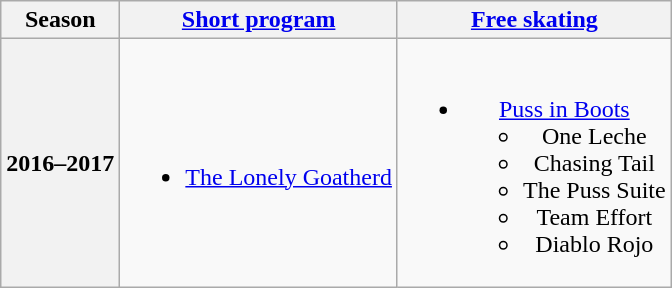<table class=wikitable style=text-align:center>
<tr>
<th>Season</th>
<th><a href='#'>Short program</a></th>
<th><a href='#'>Free skating</a></th>
</tr>
<tr>
<th>2016–2017 <br> </th>
<td><br><ul><li><a href='#'>The Lonely Goatherd</a> <br></li></ul></td>
<td><br><ul><li><a href='#'>Puss in Boots</a> <br><ul><li>One Leche</li><li>Chasing Tail</li><li>The Puss Suite</li><li>Team Effort</li><li>Diablo Rojo <br></li></ul></li></ul></td>
</tr>
</table>
